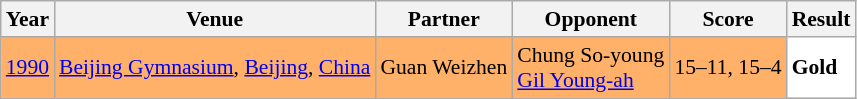<table class="sortable wikitable" style="font-size: 90%;">
<tr>
<th>Year</th>
<th>Venue</th>
<th>Partner</th>
<th>Opponent</th>
<th>Score</th>
<th>Result</th>
</tr>
<tr style="background:#FFB069">
<td align="center"><a href='#'>1990</a></td>
<td align="left"><a href='#'>Beijing Gymnasium</a>, <a href='#'>Beijing</a>, <a href='#'>China</a></td>
<td align="left"> Guan Weizhen</td>
<td align="left"> Chung So-young<br> <a href='#'>Gil Young-ah</a></td>
<td align="left">15–11, 15–4</td>
<td style="text-align:left; background: white"> <strong>Gold</strong></td>
</tr>
</table>
